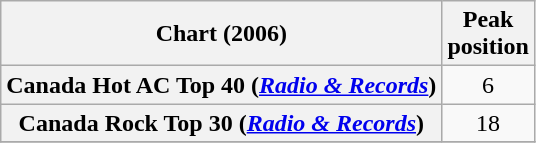<table class="wikitable sortable plainrowheaders" style="text-align:center">
<tr>
<th>Chart (2006)</th>
<th>Peak<br>position</th>
</tr>
<tr>
<th scope="row">Canada Hot AC Top 40 (<em><a href='#'>Radio & Records</a></em>)</th>
<td>6</td>
</tr>
<tr>
<th scope="row">Canada Rock Top 30 (<em><a href='#'>Radio & Records</a></em>)</th>
<td>18</td>
</tr>
<tr>
</tr>
</table>
